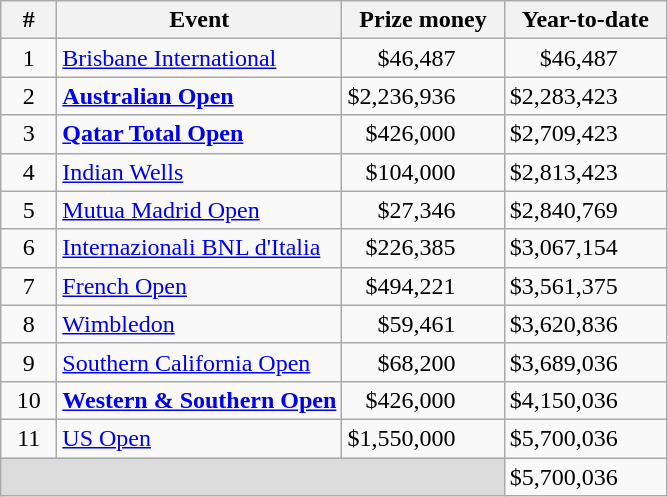<table class="wikitable sortable">
<tr>
<th width=30>#</th>
<th>Event</th>
<th>Prize money</th>
<th>Year-to-date</th>
</tr>
<tr>
<td align=center>1</td>
<td><a href='#'>Brisbane International</a></td>
<td align=right style="padding-right: 2em">$46,487</td>
<td align=right style="padding-right: 2em">$46,487</td>
</tr>
<tr>
<td align=center>2</td>
<td><strong><a href='#'>Australian Open</a></strong></td>
<td align=right style="padding-right: 2em">$2,236,936</td>
<td align=right style="padding-right: 2em">$2,283,423</td>
</tr>
<tr>
<td align=center>3</td>
<td><strong><a href='#'>Qatar Total Open</a></strong></td>
<td align=right style="padding-right: 2em">$426,000</td>
<td align=right style="padding-right: 2em">$2,709,423</td>
</tr>
<tr>
<td align=center>4</td>
<td><a href='#'>Indian Wells</a></td>
<td align=right style="padding-right: 2em">$104,000</td>
<td align=right style="padding-right: 2em">$2,813,423</td>
</tr>
<tr>
<td align=center>5</td>
<td><a href='#'>Mutua Madrid Open</a></td>
<td align=right style="padding-right: 2em">$27,346</td>
<td align=right style="padding-right: 2em">$2,840,769</td>
</tr>
<tr>
<td align=center>6</td>
<td><a href='#'>Internazionali BNL d'Italia</a></td>
<td align=right style="padding-right: 2em">$226,385</td>
<td align=right style="padding-right: 2em">$3,067,154</td>
</tr>
<tr>
<td align=center>7</td>
<td><a href='#'>French Open</a></td>
<td align=right style="padding-right: 2em">$494,221</td>
<td align=right style="padding-right: 2em">$3,561,375</td>
</tr>
<tr>
<td align=center>8</td>
<td><a href='#'>Wimbledon</a></td>
<td align=right style="padding-right: 2em">$59,461</td>
<td align=right style="padding-right: 2em">$3,620,836</td>
</tr>
<tr>
<td align=center>9</td>
<td><a href='#'>Southern California Open</a></td>
<td align=right style="padding-right: 2em">$68,200</td>
<td align=right style="padding-right: 2em">$3,689,036</td>
</tr>
<tr>
<td align=center>10</td>
<td><strong><a href='#'>Western & Southern Open</a></strong></td>
<td align=right style="padding-right: 2em">$426,000</td>
<td align=right style="padding-right: 2em">$4,150,036</td>
</tr>
<tr>
<td align=center>11</td>
<td><a href='#'>US Open</a></td>
<td align=right style="padding-right: 2em">$1,550,000</td>
<td align=right style="padding-right: 2em">$5,700,036</td>
</tr>
<tr class="sortbottom">
<td colspan=3 bgcolor=#DCDCDC></td>
<td align=right style="padding-right: 2em">$5,700,036</td>
</tr>
</table>
